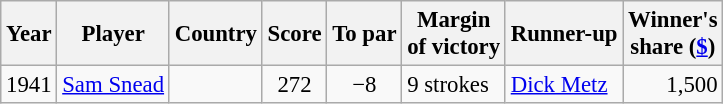<table class="wikitable" style="font-size:95%">
<tr>
<th>Year</th>
<th>Player</th>
<th>Country</th>
<th>Score</th>
<th>To par</th>
<th>Margin<br>of victory</th>
<th>Runner-up</th>
<th>Winner's<br>share (<a href='#'>$</a>)</th>
</tr>
<tr>
<td>1941</td>
<td><a href='#'>Sam Snead</a></td>
<td></td>
<td align=center>272</td>
<td align=center>−8</td>
<td>9 strokes</td>
<td> <a href='#'>Dick Metz</a></td>
<td align=right>1,500</td>
</tr>
</table>
